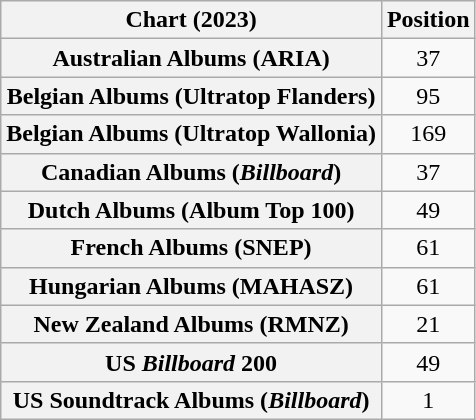<table class="wikitable sortable plainrowheaders" style="text-align:center">
<tr>
<th scope="col">Chart (2023)</th>
<th scope="col">Position</th>
</tr>
<tr>
<th scope="row">Australian Albums (ARIA)</th>
<td>37</td>
</tr>
<tr>
<th scope="row">Belgian Albums (Ultratop Flanders)</th>
<td>95</td>
</tr>
<tr>
<th scope="row">Belgian Albums (Ultratop Wallonia)</th>
<td>169</td>
</tr>
<tr>
<th scope="row">Canadian Albums (<em>Billboard</em>)</th>
<td>37</td>
</tr>
<tr>
<th scope="row">Dutch Albums (Album Top 100)</th>
<td>49</td>
</tr>
<tr>
<th scope="row">French Albums (SNEP)</th>
<td>61</td>
</tr>
<tr>
<th scope="row">Hungarian Albums (MAHASZ)</th>
<td>61</td>
</tr>
<tr>
<th scope="row">New Zealand Albums (RMNZ)</th>
<td>21</td>
</tr>
<tr>
<th scope="row">US <em>Billboard</em> 200</th>
<td>49</td>
</tr>
<tr>
<th scope="row">US Soundtrack Albums (<em>Billboard</em>)</th>
<td>1</td>
</tr>
</table>
